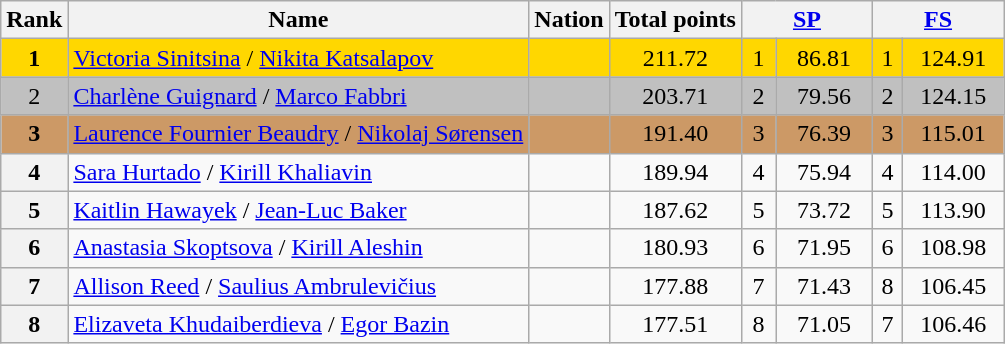<table class="wikitable sortable">
<tr>
<th>Rank</th>
<th>Name</th>
<th>Nation</th>
<th>Total points</th>
<th colspan="2" width="80px"><a href='#'>SP</a></th>
<th colspan="2" width="80px"><a href='#'>FS</a></th>
</tr>
<tr bgcolor="gold">
<td align="center"><strong>1</strong></td>
<td><a href='#'>Victoria Sinitsina</a> / <a href='#'>Nikita Katsalapov</a></td>
<td></td>
<td align="center">211.72</td>
<td align="center">1</td>
<td align="center">86.81</td>
<td align="center">1</td>
<td align="center">124.91</td>
</tr>
<tr bgcolor="silver">
<td align="center">2</td>
<td><a href='#'>Charlène Guignard</a> / <a href='#'>Marco Fabbri</a></td>
<td></td>
<td align="center">203.71</td>
<td align="center">2</td>
<td align="center">79.56</td>
<td align="center">2</td>
<td align="center">124.15</td>
</tr>
<tr bgcolor="cc9966">
<td align="center"><strong>3</strong></td>
<td><a href='#'>Laurence Fournier Beaudry</a> / <a href='#'>Nikolaj Sørensen</a></td>
<td></td>
<td align="center">191.40</td>
<td align="center">3</td>
<td align="center">76.39</td>
<td align="center">3</td>
<td align="center">115.01</td>
</tr>
<tr>
<th>4</th>
<td><a href='#'>Sara Hurtado</a> / <a href='#'>Kirill Khaliavin</a></td>
<td></td>
<td align="center">189.94</td>
<td align="center">4</td>
<td align="center">75.94</td>
<td align="center">4</td>
<td align="center">114.00</td>
</tr>
<tr>
<th>5</th>
<td><a href='#'>Kaitlin Hawayek</a> / <a href='#'>Jean-Luc Baker</a></td>
<td></td>
<td align="center">187.62</td>
<td align="center">5</td>
<td align="center">73.72</td>
<td align="center">5</td>
<td align="center">113.90</td>
</tr>
<tr>
<th>6</th>
<td><a href='#'>Anastasia Skoptsova</a> / <a href='#'>Kirill Aleshin</a></td>
<td></td>
<td align="center">180.93</td>
<td align="center">6</td>
<td align="center">71.95</td>
<td align="center">6</td>
<td align="center">108.98</td>
</tr>
<tr>
<th>7</th>
<td><a href='#'>Allison Reed</a> / <a href='#'>Saulius Ambrulevičius</a></td>
<td></td>
<td align="center">177.88</td>
<td align="center">7</td>
<td align="center">71.43</td>
<td align="center">8</td>
<td align="center">106.45</td>
</tr>
<tr>
<th>8</th>
<td><a href='#'>Elizaveta Khudaiberdieva</a> / <a href='#'>Egor Bazin</a></td>
<td></td>
<td align="center">177.51</td>
<td align="center">8</td>
<td align="center">71.05</td>
<td align="center">7</td>
<td align="center">106.46</td>
</tr>
</table>
